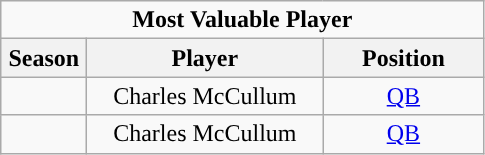<table class="wikitable sortable" style="text-align:center">
<tr>
<td colspan="4"><strong>Most Valuable Player</strong></td>
</tr>
<tr>
<th style="width:50px; ">Season</th>
<th style="width:150px; ">Player</th>
<th style="width:100px; ">Position</th>
</tr>
<tr>
<td></td>
<td>Charles McCullum</td>
<td><a href='#'>QB</a></td>
</tr>
<tr>
<td></td>
<td>Charles McCullum</td>
<td><a href='#'>QB</a></td>
</tr>
</table>
